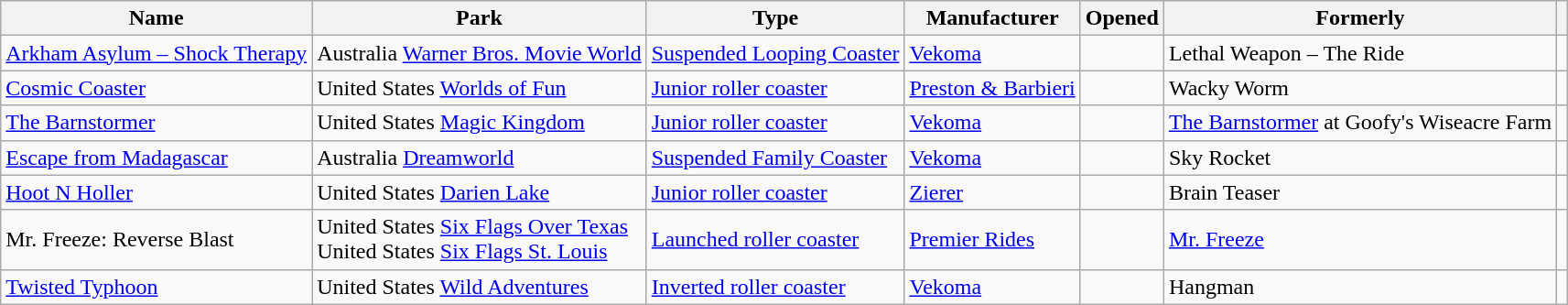<table class="wikitable sortable">
<tr>
<th>Name</th>
<th>Park</th>
<th>Type</th>
<th>Manufacturer</th>
<th>Opened</th>
<th>Formerly</th>
<th class="unsortable"></th>
</tr>
<tr>
<td><a href='#'>Arkham Asylum – Shock Therapy</a></td>
<td>Australia <a href='#'>Warner Bros. Movie World</a></td>
<td><a href='#'>Suspended Looping Coaster</a></td>
<td><a href='#'>Vekoma</a></td>
<td></td>
<td>Lethal Weapon – The Ride</td>
<td></td>
</tr>
<tr>
<td><a href='#'>Cosmic Coaster</a></td>
<td>United States <a href='#'>Worlds of Fun</a></td>
<td><a href='#'>Junior roller coaster</a></td>
<td><a href='#'>Preston & Barbieri</a></td>
<td></td>
<td>Wacky Worm</td>
<td></td>
</tr>
<tr>
<td><a href='#'>The Barnstormer</a></td>
<td>United States <a href='#'>Magic Kingdom</a></td>
<td><a href='#'>Junior roller coaster</a></td>
<td><a href='#'>Vekoma</a></td>
<td></td>
<td><a href='#'>The Barnstormer</a> at Goofy's Wiseacre Farm</td>
<td></td>
</tr>
<tr>
<td><a href='#'>Escape from Madagascar</a></td>
<td>Australia <a href='#'>Dreamworld</a></td>
<td><a href='#'>Suspended Family Coaster</a></td>
<td><a href='#'>Vekoma</a></td>
<td></td>
<td>Sky Rocket</td>
<td></td>
</tr>
<tr>
<td><a href='#'>Hoot N Holler</a></td>
<td>United States <a href='#'>Darien Lake</a></td>
<td><a href='#'>Junior roller coaster</a></td>
<td><a href='#'>Zierer</a></td>
<td></td>
<td>Brain Teaser</td>
<td></td>
</tr>
<tr>
<td>Mr. Freeze: Reverse Blast</td>
<td>United States <a href='#'>Six Flags Over Texas</a><br>United States <a href='#'>Six Flags St. Louis</a></td>
<td><a href='#'>Launched roller coaster</a></td>
<td><a href='#'>Premier Rides</a></td>
<td><br></td>
<td><a href='#'>Mr. Freeze</a></td>
<td></td>
</tr>
<tr>
<td><a href='#'>Twisted Typhoon</a></td>
<td>United States <a href='#'>Wild Adventures</a></td>
<td><a href='#'>Inverted roller coaster</a></td>
<td><a href='#'>Vekoma</a></td>
<td></td>
<td>Hangman</td>
<td></td>
</tr>
</table>
